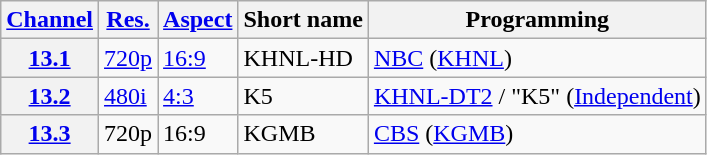<table class="wikitable">
<tr>
<th scope = "col"><a href='#'>Channel</a></th>
<th scope = "col"><a href='#'>Res.</a></th>
<th scope = "col"><a href='#'>Aspect</a></th>
<th scope = "col">Short name</th>
<th scope = "col">Programming</th>
</tr>
<tr>
<th scope = "row"><a href='#'>13.1</a></th>
<td><a href='#'>720p</a></td>
<td><a href='#'>16:9</a></td>
<td>KHNL-HD</td>
<td><a href='#'>NBC</a> (<a href='#'>KHNL</a>)</td>
</tr>
<tr>
<th scope = "row"><a href='#'>13.2</a></th>
<td><a href='#'>480i</a></td>
<td><a href='#'>4:3</a></td>
<td>K5</td>
<td><a href='#'>KHNL-DT2</a> / "K5" (<a href='#'>Independent</a>)</td>
</tr>
<tr>
<th scope = "row"><a href='#'>13.3</a></th>
<td>720p</td>
<td>16:9</td>
<td>KGMB</td>
<td><a href='#'>CBS</a> (<a href='#'>KGMB</a>)</td>
</tr>
</table>
